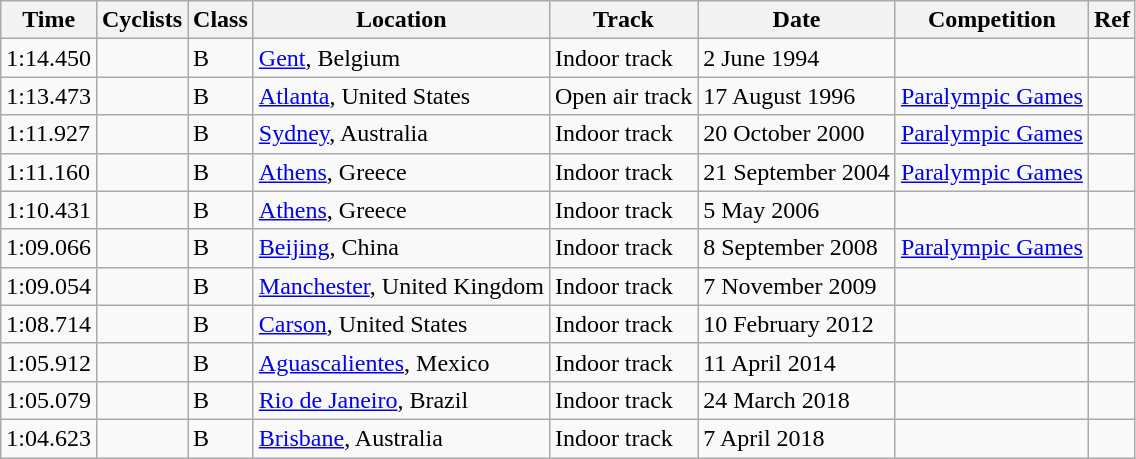<table class="wikitable">
<tr align="left">
<th>Time</th>
<th>Cyclists</th>
<th>Class</th>
<th>Location</th>
<th>Track</th>
<th>Date</th>
<th>Competition</th>
<th>Ref</th>
</tr>
<tr>
<td>1:14.450</td>
<td><br></td>
<td>B</td>
<td><a href='#'>Gent</a>, Belgium</td>
<td>Indoor track</td>
<td>2 June 1994</td>
<td></td>
<td></td>
</tr>
<tr>
<td>1:13.473</td>
<td><br></td>
<td>B</td>
<td><a href='#'>Atlanta</a>, United States</td>
<td>Open air track</td>
<td>17 August 1996</td>
<td><a href='#'>Paralympic Games</a></td>
<td></td>
</tr>
<tr>
<td>1:11.927</td>
<td><br></td>
<td>B</td>
<td><a href='#'>Sydney</a>, Australia</td>
<td>Indoor track</td>
<td>20 October 2000</td>
<td><a href='#'>Paralympic Games</a></td>
<td></td>
</tr>
<tr>
<td>1:11.160</td>
<td><br></td>
<td>B</td>
<td><a href='#'>Athens</a>, Greece</td>
<td>Indoor track</td>
<td>21 September 2004</td>
<td><a href='#'>Paralympic Games</a></td>
<td></td>
</tr>
<tr>
<td>1:10.431</td>
<td><br></td>
<td>B</td>
<td><a href='#'>Athens</a>, Greece</td>
<td>Indoor track</td>
<td>5 May 2006</td>
<td></td>
<td></td>
</tr>
<tr>
<td>1:09.066</td>
<td><br></td>
<td>B</td>
<td><a href='#'>Beijing</a>, China</td>
<td>Indoor track</td>
<td>8 September 2008</td>
<td><a href='#'>Paralympic Games</a></td>
<td></td>
</tr>
<tr>
<td>1:09.054</td>
<td><br></td>
<td>B</td>
<td><a href='#'>Manchester</a>, United Kingdom</td>
<td>Indoor track</td>
<td>7 November 2009</td>
<td></td>
<td></td>
</tr>
<tr>
<td>1:08.714</td>
<td><br></td>
<td>B</td>
<td><a href='#'>Carson</a>, United States</td>
<td>Indoor track</td>
<td>10 February 2012</td>
<td></td>
<td></td>
</tr>
<tr>
<td>1:05.912</td>
<td><br></td>
<td>B</td>
<td><a href='#'>Aguascalientes</a>, Mexico</td>
<td>Indoor track</td>
<td>11 April 2014</td>
<td></td>
<td></td>
</tr>
<tr>
<td>1:05.079</td>
<td><br></td>
<td>B</td>
<td><a href='#'>Rio de Janeiro</a>, Brazil</td>
<td>Indoor track</td>
<td>24 March 2018</td>
<td></td>
<td></td>
</tr>
<tr>
<td>1:04.623</td>
<td><br></td>
<td>B</td>
<td><a href='#'>Brisbane</a>, Australia</td>
<td>Indoor track</td>
<td>7 April 2018</td>
<td></td>
<td></td>
</tr>
</table>
